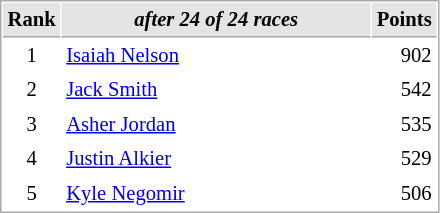<table cellspacing="1" cellpadding="3" style="border:1px solid #aaa; font-size:86%;">
<tr style="background:#e4e4e4;">
<th style="border-bottom:1px solid #aaa; width:10px;">Rank</th>
<th style="border-bottom:1px solid #aaa; width:200px; white-space:nowrap;"><em>after 24 of 24 races</em></th>
<th style="border-bottom:1px solid #aaa; width:20px;">Points</th>
</tr>
<tr>
<td style="text-align:center;">1</td>
<td> <a href='#'>Isaiah Nelson</a></td>
<td align="right">902</td>
</tr>
<tr>
<td style="text-align:center;">2</td>
<td> <a href='#'>Jack Smith</a></td>
<td align="right">542</td>
</tr>
<tr>
<td style="text-align:center;">3</td>
<td> <a href='#'>Asher Jordan</a></td>
<td align="right">535</td>
</tr>
<tr>
<td style="text-align:center;">4</td>
<td> <a href='#'>Justin Alkier</a></td>
<td align="right">529</td>
</tr>
<tr>
<td style="text-align:center;">5</td>
<td> <a href='#'>Kyle Negomir</a></td>
<td align="right">506</td>
</tr>
</table>
